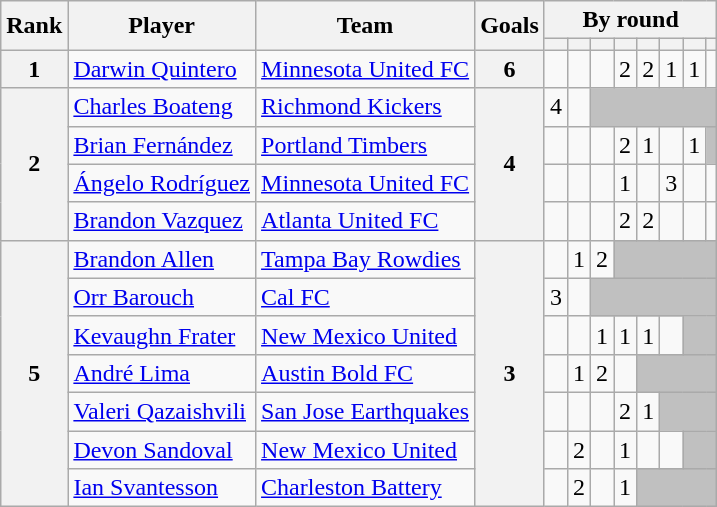<table class="wikitable" style="text-align:center">
<tr>
<th rowspan=2>Rank</th>
<th rowspan=2>Player</th>
<th rowspan=2>Team</th>
<th rowspan=2>Goals</th>
<th colspan=9>By round</th>
</tr>
<tr>
<th></th>
<th></th>
<th></th>
<th></th>
<th></th>
<th></th>
<th></th>
<th></th>
</tr>
<tr>
<th rowspan=1>1</th>
<td align=left> <a href='#'>Darwin Quintero</a></td>
<td align=left><a href='#'>Minnesota United FC</a></td>
<th rowspan=1>6</th>
<td></td>
<td></td>
<td></td>
<td>2</td>
<td>2</td>
<td>1</td>
<td>1</td>
<td></td>
</tr>
<tr>
<th rowspan=4>2</th>
<td align=left> <a href='#'>Charles Boateng</a></td>
<td align=left><a href='#'>Richmond Kickers</a></td>
<th rowspan=4>4</th>
<td>4</td>
<td></td>
<td bgcolor="silver" colspan=6></td>
</tr>
<tr>
<td align=left> <a href='#'>Brian Fernández</a></td>
<td align=left><a href='#'>Portland Timbers</a></td>
<td></td>
<td></td>
<td></td>
<td>2</td>
<td>1</td>
<td></td>
<td>1</td>
<td bgcolor="silver"></td>
</tr>
<tr>
<td align=left> <a href='#'>Ángelo Rodríguez</a></td>
<td align=left><a href='#'>Minnesota United FC</a></td>
<td></td>
<td></td>
<td></td>
<td>1</td>
<td></td>
<td>3</td>
<td></td>
<td></td>
</tr>
<tr>
<td align=left> <a href='#'>Brandon Vazquez</a></td>
<td align=left><a href='#'>Atlanta United FC</a></td>
<td></td>
<td></td>
<td></td>
<td>2</td>
<td>2</td>
<td></td>
<td></td>
<td></td>
</tr>
<tr>
<th rowspan=7>5</th>
<td align=left> <a href='#'>Brandon Allen</a></td>
<td align=left><a href='#'>Tampa Bay Rowdies</a></td>
<th rowspan=7>3</th>
<td></td>
<td>1</td>
<td>2</td>
<td bgcolor="silver" colspan=5></td>
</tr>
<tr>
<td align=left> <a href='#'>Orr Barouch</a></td>
<td align=left><a href='#'>Cal FC</a></td>
<td>3</td>
<td></td>
<td bgcolor="silver" colspan=6></td>
</tr>
<tr>
<td align=left> <a href='#'>Kevaughn Frater</a></td>
<td align=left><a href='#'>New Mexico United</a></td>
<td></td>
<td></td>
<td>1</td>
<td>1</td>
<td>1</td>
<td></td>
<td bgcolor="silver" colspan=2></td>
</tr>
<tr>
<td align=left> <a href='#'>André Lima</a></td>
<td align=left><a href='#'>Austin Bold FC</a></td>
<td></td>
<td>1</td>
<td>2</td>
<td></td>
<td bgcolor="silver" colspan=4></td>
</tr>
<tr>
<td align=left> <a href='#'>Valeri Qazaishvili</a></td>
<td align=left><a href='#'>San Jose Earthquakes</a></td>
<td></td>
<td></td>
<td></td>
<td>2</td>
<td>1</td>
<td bgcolor="silver" colspan=3></td>
</tr>
<tr>
<td align=left> <a href='#'>Devon Sandoval</a></td>
<td align=left><a href='#'>New Mexico United</a></td>
<td></td>
<td>2</td>
<td></td>
<td>1</td>
<td></td>
<td></td>
<td bgcolor="silver" colspan=2></td>
</tr>
<tr>
<td align=left> <a href='#'>Ian Svantesson</a></td>
<td align=left><a href='#'>Charleston Battery</a></td>
<td></td>
<td>2</td>
<td></td>
<td>1</td>
<td bgcolor="silver" colspan=4></td>
</tr>
</table>
